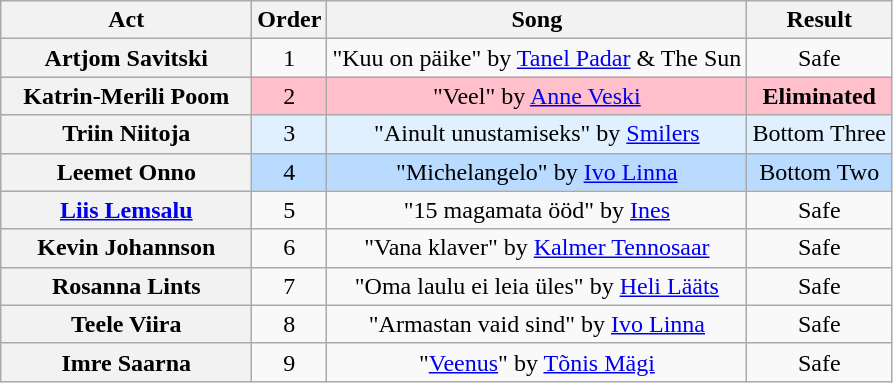<table class="wikitable plainrowheaders" style="text-align:center;">
<tr>
<th scope="col" style="width:10em;">Act</th>
<th scope="col">Order</th>
<th scope="col">Song</th>
<th scope="col">Result</th>
</tr>
<tr>
<th scope="row">Artjom Savitski</th>
<td>1</td>
<td>"Kuu on päike" by <a href='#'>Tanel Padar</a> & The Sun</td>
<td>Safe</td>
</tr>
<tr style="background:pink;">
<th scope="row"><strong>Katrin-Merili Poom</strong></th>
<td>2</td>
<td>"Veel" by <a href='#'>Anne Veski</a></td>
<td><strong>Eliminated</strong></td>
</tr>
<tr bgcolor="E0F0FF">
<th scope="row">Triin Niitoja</th>
<td>3</td>
<td>"Ainult unustamiseks" by <a href='#'>Smilers</a></td>
<td>Bottom Three</td>
</tr>
<tr bgcolor="B8DBFF">
<th scope="row">Leemet Onno</th>
<td>4</td>
<td>"Michelangelo" by <a href='#'>Ivo Linna</a></td>
<td>Bottom Two</td>
</tr>
<tr>
<th scope="row"><a href='#'>Liis Lemsalu</a></th>
<td>5</td>
<td>"15 magamata ööd" by <a href='#'>Ines</a></td>
<td>Safe</td>
</tr>
<tr>
<th scope="row">Kevin Johannson</th>
<td>6</td>
<td>"Vana klaver" by <a href='#'>Kalmer Tennosaar</a></td>
<td>Safe</td>
</tr>
<tr>
<th scope="row">Rosanna Lints</th>
<td>7</td>
<td>"Oma laulu ei leia üles" by <a href='#'>Heli Lääts</a></td>
<td>Safe</td>
</tr>
<tr>
<th scope="row">Teele Viira</th>
<td>8</td>
<td>"Armastan vaid sind" by <a href='#'>Ivo Linna</a></td>
<td>Safe</td>
</tr>
<tr>
<th scope="row">Imre Saarna</th>
<td>9</td>
<td>"<a href='#'>Veenus</a>" by <a href='#'>Tõnis Mägi</a></td>
<td>Safe</td>
</tr>
</table>
